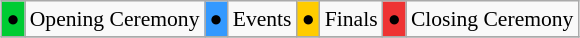<table class="wikitable" style="margin:0.5em auto; font-size:90%;">
<tr>
<td bgcolor=#00cc33>●</td>
<td>Opening Ceremony</td>
<td bgcolor=#3399ff>●</td>
<td>Events</td>
<td bgcolor=#ffcc00>●</td>
<td>Finals</td>
<td bgcolor=#ee3333>●</td>
<td>Closing Ceremony</td>
</tr>
<tr>
</tr>
</table>
